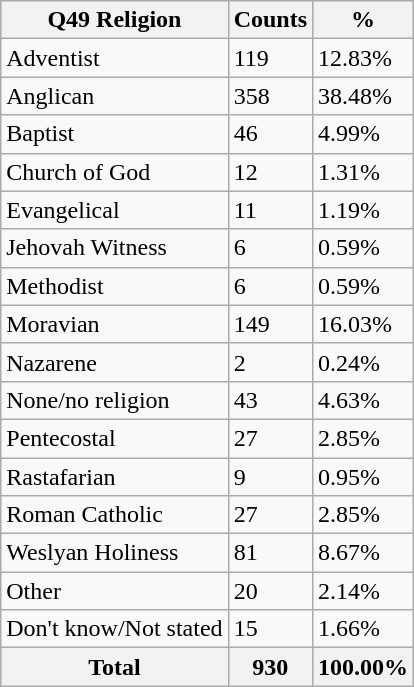<table class="wikitable sortable">
<tr>
<th>Q49 Religion</th>
<th>Counts</th>
<th>%</th>
</tr>
<tr>
<td>Adventist</td>
<td>119</td>
<td>12.83%</td>
</tr>
<tr>
<td>Anglican</td>
<td>358</td>
<td>38.48%</td>
</tr>
<tr>
<td>Baptist</td>
<td>46</td>
<td>4.99%</td>
</tr>
<tr>
<td>Church of God</td>
<td>12</td>
<td>1.31%</td>
</tr>
<tr>
<td>Evangelical</td>
<td>11</td>
<td>1.19%</td>
</tr>
<tr>
<td>Jehovah Witness</td>
<td>6</td>
<td>0.59%</td>
</tr>
<tr>
<td>Methodist</td>
<td>6</td>
<td>0.59%</td>
</tr>
<tr>
<td>Moravian</td>
<td>149</td>
<td>16.03%</td>
</tr>
<tr>
<td>Nazarene</td>
<td>2</td>
<td>0.24%</td>
</tr>
<tr>
<td>None/no religion</td>
<td>43</td>
<td>4.63%</td>
</tr>
<tr>
<td>Pentecostal</td>
<td>27</td>
<td>2.85%</td>
</tr>
<tr>
<td>Rastafarian</td>
<td>9</td>
<td>0.95%</td>
</tr>
<tr>
<td>Roman Catholic</td>
<td>27</td>
<td>2.85%</td>
</tr>
<tr>
<td>Weslyan Holiness</td>
<td>81</td>
<td>8.67%</td>
</tr>
<tr>
<td>Other</td>
<td>20</td>
<td>2.14%</td>
</tr>
<tr>
<td>Don't know/Not stated</td>
<td>15</td>
<td>1.66%</td>
</tr>
<tr>
<th>Total</th>
<th>930</th>
<th>100.00%</th>
</tr>
</table>
